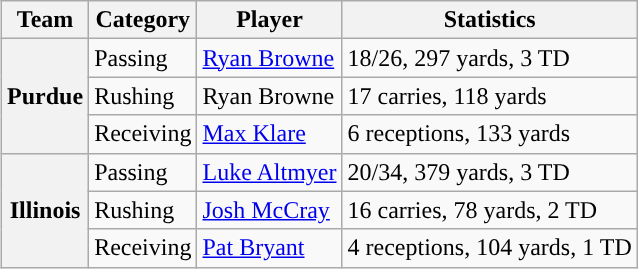<table class="wikitable" style="float:right">
<tr>
<th>Team</th>
<th>Category</th>
<th>Player</th>
<th>Statistics</th>
</tr>
<tr>
<th rowspan=3>Purdue</th>
<td>Passing</td>
<td><a href='#'>Ryan Browne</a></td>
<td>18/26, 297 yards, 3 TD</td>
</tr>
<tr>
<td>Rushing</td>
<td>Ryan Browne</td>
<td>17 carries, 118 yards</td>
</tr>
<tr>
<td>Receiving</td>
<td><a href='#'>Max Klare</a></td>
<td>6 receptions, 133 yards</td>
</tr>
<tr>
<th rowspan=3>Illinois</th>
<td>Passing</td>
<td><a href='#'>Luke Altmyer</a></td>
<td>20/34, 379 yards, 3 TD</td>
</tr>
<tr>
<td>Rushing</td>
<td><a href='#'>Josh McCray</a></td>
<td>16 carries, 78 yards, 2 TD</td>
</tr>
<tr>
<td>Receiving</td>
<td><a href='#'>Pat Bryant</a></td>
<td>4 receptions, 104 yards, 1 TD</td>
</tr>
</table>
